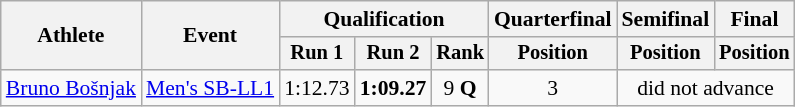<table class="wikitable" style="font-size:90%">
<tr>
<th rowspan="2">Athlete</th>
<th rowspan="2">Event</th>
<th colspan="3">Qualification</th>
<th>Quarterfinal</th>
<th>Semifinal</th>
<th>Final</th>
</tr>
<tr style=font-size:95%>
<th>Run 1</th>
<th>Run 2</th>
<th>Rank</th>
<th>Position</th>
<th>Position</th>
<th>Position</th>
</tr>
<tr align=center>
<td align=left><a href='#'>Bruno Bošnjak</a></td>
<td align=left><a href='#'>Men's SB-LL1</a></td>
<td>1:12.73</td>
<td><strong>1:09.27</strong></td>
<td>9 <strong>Q</strong></td>
<td>3</td>
<td colspan=2>did not advance</td>
</tr>
</table>
